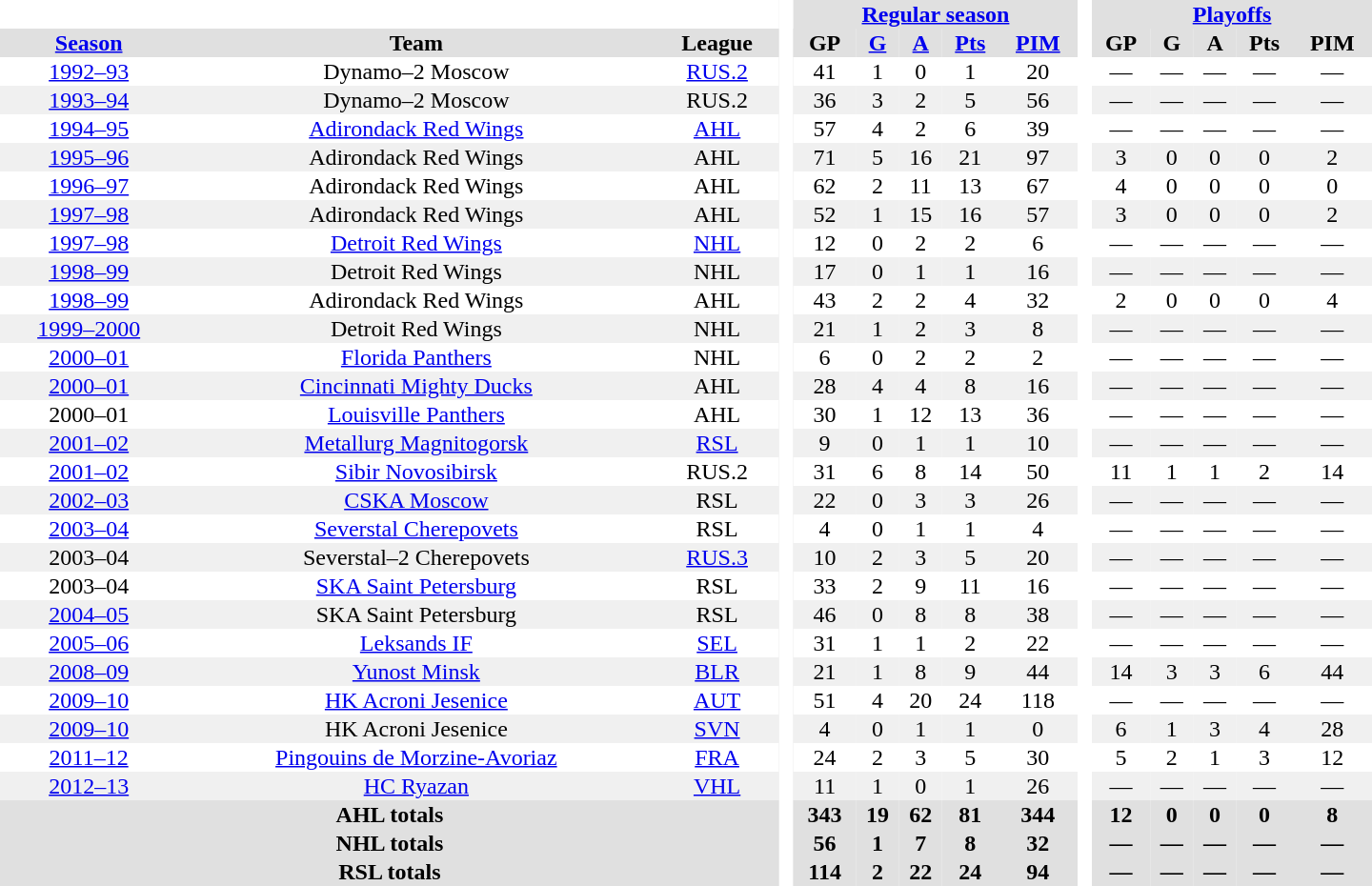<table border="0" cellpadding="1" cellspacing="0" style="text-align:center; width:60em">
<tr bgcolor="#e0e0e0">
<th colspan="3" bgcolor="#ffffff"> </th>
<th rowspan="100" bgcolor="#ffffff"> </th>
<th colspan="5"><a href='#'>Regular season</a></th>
<th rowspan="100" bgcolor="#ffffff"> </th>
<th colspan="5"><a href='#'>Playoffs</a></th>
</tr>
<tr bgcolor="#e0e0e0">
<th><a href='#'>Season</a></th>
<th>Team</th>
<th>League</th>
<th>GP</th>
<th><a href='#'>G</a></th>
<th><a href='#'>A</a></th>
<th><a href='#'>Pts</a></th>
<th><a href='#'>PIM</a></th>
<th>GP</th>
<th>G</th>
<th>A</th>
<th>Pts</th>
<th>PIM</th>
</tr>
<tr>
<td><a href='#'>1992–93</a></td>
<td>Dynamo–2 Moscow</td>
<td><a href='#'>RUS.2</a></td>
<td>41</td>
<td>1</td>
<td>0</td>
<td>1</td>
<td>20</td>
<td>—</td>
<td>—</td>
<td>—</td>
<td>—</td>
<td>—</td>
</tr>
<tr bgcolor="#f0f0f0">
<td><a href='#'>1993–94</a></td>
<td>Dynamo–2 Moscow</td>
<td>RUS.2</td>
<td>36</td>
<td>3</td>
<td>2</td>
<td>5</td>
<td>56</td>
<td>—</td>
<td>—</td>
<td>—</td>
<td>—</td>
<td>—</td>
</tr>
<tr>
<td><a href='#'>1994–95</a></td>
<td><a href='#'>Adirondack Red Wings</a></td>
<td><a href='#'>AHL</a></td>
<td>57</td>
<td>4</td>
<td>2</td>
<td>6</td>
<td>39</td>
<td>—</td>
<td>—</td>
<td>—</td>
<td>—</td>
<td>—</td>
</tr>
<tr bgcolor="#f0f0f0">
<td><a href='#'>1995–96</a></td>
<td>Adirondack Red Wings</td>
<td>AHL</td>
<td>71</td>
<td>5</td>
<td>16</td>
<td>21</td>
<td>97</td>
<td>3</td>
<td>0</td>
<td>0</td>
<td>0</td>
<td>2</td>
</tr>
<tr>
<td><a href='#'>1996–97</a></td>
<td>Adirondack Red Wings</td>
<td>AHL</td>
<td>62</td>
<td>2</td>
<td>11</td>
<td>13</td>
<td>67</td>
<td>4</td>
<td>0</td>
<td>0</td>
<td>0</td>
<td>0</td>
</tr>
<tr bgcolor="#f0f0f0">
<td><a href='#'>1997–98</a></td>
<td>Adirondack Red Wings</td>
<td>AHL</td>
<td>52</td>
<td>1</td>
<td>15</td>
<td>16</td>
<td>57</td>
<td>3</td>
<td>0</td>
<td>0</td>
<td>0</td>
<td>2</td>
</tr>
<tr>
<td><a href='#'>1997–98</a></td>
<td><a href='#'>Detroit Red Wings</a></td>
<td><a href='#'>NHL</a></td>
<td>12</td>
<td>0</td>
<td>2</td>
<td>2</td>
<td>6</td>
<td>—</td>
<td>—</td>
<td>—</td>
<td>—</td>
<td>—</td>
</tr>
<tr bgcolor="#f0f0f0">
<td><a href='#'>1998–99</a></td>
<td>Detroit Red Wings</td>
<td>NHL</td>
<td>17</td>
<td>0</td>
<td>1</td>
<td>1</td>
<td>16</td>
<td>—</td>
<td>—</td>
<td>—</td>
<td>—</td>
<td>—</td>
</tr>
<tr>
<td><a href='#'>1998–99</a></td>
<td>Adirondack Red Wings</td>
<td>AHL</td>
<td>43</td>
<td>2</td>
<td>2</td>
<td>4</td>
<td>32</td>
<td>2</td>
<td>0</td>
<td>0</td>
<td>0</td>
<td>4</td>
</tr>
<tr bgcolor="#f0f0f0">
<td><a href='#'>1999–2000</a></td>
<td>Detroit Red Wings</td>
<td>NHL</td>
<td>21</td>
<td>1</td>
<td>2</td>
<td>3</td>
<td>8</td>
<td>—</td>
<td>—</td>
<td>—</td>
<td>—</td>
<td>—</td>
</tr>
<tr>
<td><a href='#'>2000–01</a></td>
<td><a href='#'>Florida Panthers</a></td>
<td>NHL</td>
<td>6</td>
<td>0</td>
<td>2</td>
<td>2</td>
<td>2</td>
<td>—</td>
<td>—</td>
<td>—</td>
<td>—</td>
<td>—</td>
</tr>
<tr bgcolor="#f0f0f0">
<td><a href='#'>2000–01</a></td>
<td><a href='#'>Cincinnati Mighty Ducks</a></td>
<td>AHL</td>
<td>28</td>
<td>4</td>
<td>4</td>
<td>8</td>
<td>16</td>
<td>—</td>
<td>—</td>
<td>—</td>
<td>—</td>
<td>—</td>
</tr>
<tr>
<td>2000–01</td>
<td><a href='#'>Louisville Panthers</a></td>
<td>AHL</td>
<td>30</td>
<td>1</td>
<td>12</td>
<td>13</td>
<td>36</td>
<td>—</td>
<td>—</td>
<td>—</td>
<td>—</td>
<td>—</td>
</tr>
<tr bgcolor="#f0f0f0">
<td><a href='#'>2001–02</a></td>
<td><a href='#'>Metallurg Magnitogorsk</a></td>
<td><a href='#'>RSL</a></td>
<td>9</td>
<td>0</td>
<td>1</td>
<td>1</td>
<td>10</td>
<td>—</td>
<td>—</td>
<td>—</td>
<td>—</td>
<td>—</td>
</tr>
<tr>
<td><a href='#'>2001–02</a></td>
<td><a href='#'>Sibir Novosibirsk</a></td>
<td>RUS.2</td>
<td>31</td>
<td>6</td>
<td>8</td>
<td>14</td>
<td>50</td>
<td>11</td>
<td>1</td>
<td>1</td>
<td>2</td>
<td>14</td>
</tr>
<tr bgcolor="#f0f0f0">
<td><a href='#'>2002–03</a></td>
<td><a href='#'>CSKA Moscow</a></td>
<td>RSL</td>
<td>22</td>
<td>0</td>
<td>3</td>
<td>3</td>
<td>26</td>
<td>—</td>
<td>—</td>
<td>—</td>
<td>—</td>
<td>—</td>
</tr>
<tr>
<td><a href='#'>2003–04</a></td>
<td><a href='#'>Severstal Cherepovets</a></td>
<td>RSL</td>
<td>4</td>
<td>0</td>
<td>1</td>
<td>1</td>
<td>4</td>
<td>—</td>
<td>—</td>
<td>—</td>
<td>—</td>
<td>—</td>
</tr>
<tr bgcolor="#f0f0f0">
<td>2003–04</td>
<td>Severstal–2 Cherepovets</td>
<td><a href='#'>RUS.3</a></td>
<td>10</td>
<td>2</td>
<td>3</td>
<td>5</td>
<td>20</td>
<td>—</td>
<td>—</td>
<td>—</td>
<td>—</td>
<td>—</td>
</tr>
<tr>
<td>2003–04</td>
<td><a href='#'>SKA Saint Petersburg</a></td>
<td>RSL</td>
<td>33</td>
<td>2</td>
<td>9</td>
<td>11</td>
<td>16</td>
<td>—</td>
<td>—</td>
<td>—</td>
<td>—</td>
<td>—</td>
</tr>
<tr bgcolor="#f0f0f0">
<td><a href='#'>2004–05</a></td>
<td>SKA Saint Petersburg</td>
<td>RSL</td>
<td>46</td>
<td>0</td>
<td>8</td>
<td>8</td>
<td>38</td>
<td>—</td>
<td>—</td>
<td>—</td>
<td>—</td>
<td>—</td>
</tr>
<tr>
<td><a href='#'>2005–06</a></td>
<td><a href='#'>Leksands IF</a></td>
<td><a href='#'>SEL</a></td>
<td>31</td>
<td>1</td>
<td>1</td>
<td>2</td>
<td>22</td>
<td>—</td>
<td>—</td>
<td>—</td>
<td>—</td>
<td>—</td>
</tr>
<tr bgcolor="#f0f0f0">
<td><a href='#'>2008–09</a></td>
<td><a href='#'>Yunost Minsk</a></td>
<td><a href='#'>BLR</a></td>
<td>21</td>
<td>1</td>
<td>8</td>
<td>9</td>
<td>44</td>
<td>14</td>
<td>3</td>
<td>3</td>
<td>6</td>
<td>44</td>
</tr>
<tr>
<td><a href='#'>2009–10</a></td>
<td><a href='#'>HK Acroni Jesenice</a></td>
<td><a href='#'>AUT</a></td>
<td>51</td>
<td>4</td>
<td>20</td>
<td>24</td>
<td>118</td>
<td>—</td>
<td>—</td>
<td>—</td>
<td>—</td>
<td>—</td>
</tr>
<tr bgcolor="#f0f0f0">
<td><a href='#'>2009–10</a></td>
<td>HK Acroni Jesenice</td>
<td><a href='#'>SVN</a></td>
<td>4</td>
<td>0</td>
<td>1</td>
<td>1</td>
<td>0</td>
<td>6</td>
<td>1</td>
<td>3</td>
<td>4</td>
<td>28</td>
</tr>
<tr>
<td><a href='#'>2011–12</a></td>
<td><a href='#'>Pingouins de Morzine-Avoriaz</a></td>
<td><a href='#'>FRA</a></td>
<td>24</td>
<td>2</td>
<td>3</td>
<td>5</td>
<td>30</td>
<td>5</td>
<td>2</td>
<td>1</td>
<td>3</td>
<td>12</td>
</tr>
<tr bgcolor="#f0f0f0">
<td><a href='#'>2012–13</a></td>
<td><a href='#'>HC Ryazan</a></td>
<td><a href='#'>VHL</a></td>
<td>11</td>
<td>1</td>
<td>0</td>
<td>1</td>
<td>26</td>
<td>—</td>
<td>—</td>
<td>—</td>
<td>—</td>
<td>—</td>
</tr>
<tr bgcolor="#e0e0e0">
<th colspan="3">AHL totals</th>
<th>343</th>
<th>19</th>
<th>62</th>
<th>81</th>
<th>344</th>
<th>12</th>
<th>0</th>
<th>0</th>
<th>0</th>
<th>8</th>
</tr>
<tr bgcolor="#e0e0e0">
<th colspan="3">NHL totals</th>
<th>56</th>
<th>1</th>
<th>7</th>
<th>8</th>
<th>32</th>
<th>—</th>
<th>—</th>
<th>—</th>
<th>—</th>
<th>—</th>
</tr>
<tr bgcolor="#e0e0e0">
<th colspan="3">RSL totals</th>
<th>114</th>
<th>2</th>
<th>22</th>
<th>24</th>
<th>94</th>
<th>—</th>
<th>—</th>
<th>—</th>
<th>—</th>
<th>—</th>
</tr>
</table>
